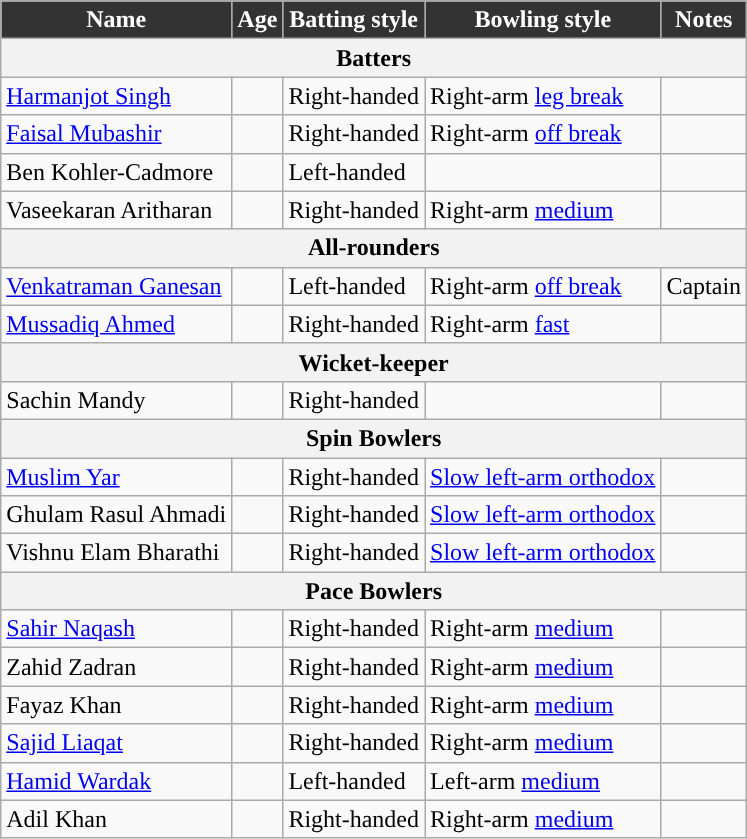<table class="wikitable">
<tr>
<th style="text-align:center; background:#333333; color:white;">Name</th>
<th style="text-align:center; background:#333333; color:white;">Age</th>
<th style="text-align:center; background:#333333; color:white;">Batting style</th>
<th style="text-align:center; background:#333333; color:white;">Bowling style</th>
<th style="text-align:center; background:#333333; color:white;">Notes</th>
</tr>
<tr>
<th colspan="5">Batters</th>
</tr>
<tr>
<td><a href='#'>Harmanjot Singh</a></td>
<td></td>
<td>Right-handed</td>
<td>Right-arm <a href='#'>leg break</a></td>
<td></td>
</tr>
<tr>
<td><a href='#'>Faisal Mubashir</a></td>
<td></td>
<td>Right-handed</td>
<td>Right-arm <a href='#'>off break</a></td>
<td></td>
</tr>
<tr>
<td>Ben Kohler-Cadmore</td>
<td></td>
<td>Left-handed</td>
<td></td>
<td></td>
</tr>
<tr>
<td>Vaseekaran Aritharan</td>
<td></td>
<td>Right-handed</td>
<td>Right-arm <a href='#'>medium</a></td>
<td></td>
</tr>
<tr>
<th colspan="5">All-rounders</th>
</tr>
<tr>
<td><a href='#'>Venkatraman Ganesan</a></td>
<td></td>
<td>Left-handed</td>
<td>Right-arm <a href='#'>off break</a></td>
<td>Captain</td>
</tr>
<tr>
<td><a href='#'>Mussadiq Ahmed</a></td>
<td></td>
<td>Right-handed</td>
<td>Right-arm <a href='#'>fast</a></td>
<td></td>
</tr>
<tr>
<th colspan="5">Wicket-keeper</th>
</tr>
<tr>
<td>Sachin Mandy</td>
<td></td>
<td>Right-handed</td>
<td></td>
<td></td>
</tr>
<tr>
<th colspan="5">Spin Bowlers</th>
</tr>
<tr>
<td><a href='#'>Muslim Yar</a></td>
<td></td>
<td>Right-handed</td>
<td><a href='#'>Slow left-arm orthodox</a></td>
<td></td>
</tr>
<tr>
<td>Ghulam Rasul Ahmadi</td>
<td></td>
<td>Right-handed</td>
<td><a href='#'>Slow left-arm orthodox</a></td>
<td></td>
</tr>
<tr>
<td>Vishnu Elam Bharathi</td>
<td></td>
<td>Right-handed</td>
<td><a href='#'>Slow left-arm orthodox</a></td>
<td></td>
</tr>
<tr>
<th colspan="5">Pace Bowlers</th>
</tr>
<tr>
<td><a href='#'>Sahir Naqash</a></td>
<td></td>
<td>Right-handed</td>
<td>Right-arm <a href='#'>medium</a></td>
<td></td>
</tr>
<tr>
<td>Zahid Zadran</td>
<td></td>
<td>Right-handed</td>
<td>Right-arm <a href='#'>medium</a></td>
<td></td>
</tr>
<tr>
<td>Fayaz Khan</td>
<td></td>
<td>Right-handed</td>
<td>Right-arm <a href='#'>medium</a></td>
<td></td>
</tr>
<tr>
<td><a href='#'>Sajid Liaqat</a></td>
<td></td>
<td>Right-handed</td>
<td>Right-arm <a href='#'>medium</a></td>
<td></td>
</tr>
<tr>
<td><a href='#'>Hamid Wardak</a></td>
<td></td>
<td>Left-handed</td>
<td>Left-arm <a href='#'>medium</a></td>
<td></td>
</tr>
<tr>
<td>Adil Khan</td>
<td></td>
<td>Right-handed</td>
<td>Right-arm <a href='#'>medium</a></td>
<td></td>
</tr>
</table>
